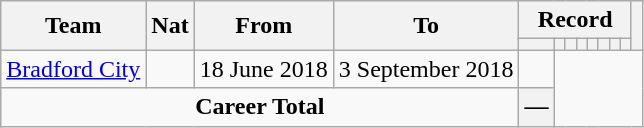<table class="wikitable" style="text-align: center">
<tr>
<th rowspan="2">Team</th>
<th rowspan="2">Nat</th>
<th rowspan="2">From</th>
<th rowspan="2">To</th>
<th colspan="8">Record</th>
<th rowspan=2></th>
</tr>
<tr>
<th></th>
<th></th>
<th></th>
<th></th>
<th></th>
<th></th>
<th></th>
<th></th>
</tr>
<tr>
<td align="left"><a href='#'>Bradford City</a></td>
<td></td>
<td align=left>18 June 2018</td>
<td align=left>3 September 2018<br></td>
<td></td>
</tr>
<tr>
<td colspan=4><strong>Career Total</strong><br></td>
<th>—</th>
</tr>
</table>
